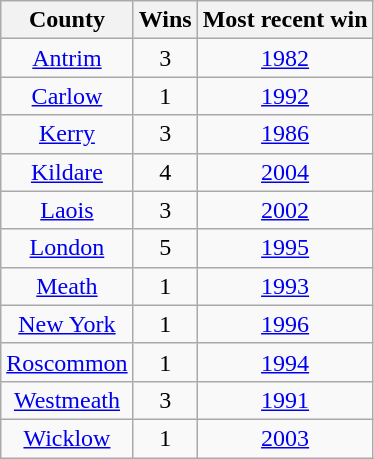<table class="sortable wikitable plainrowheaders" style="text-align:center;">
<tr>
<th>County</th>
<th>Wins</th>
<th>Most recent win</th>
</tr>
<tr>
<td><a href='#'>Antrim</a></td>
<td>3</td>
<td><a href='#'>1982</a></td>
</tr>
<tr>
<td><a href='#'>Carlow</a></td>
<td>1</td>
<td><a href='#'>1992</a></td>
</tr>
<tr>
<td><a href='#'>Kerry</a></td>
<td>3</td>
<td><a href='#'>1986</a></td>
</tr>
<tr>
<td><a href='#'>Kildare</a></td>
<td>4</td>
<td><a href='#'>2004</a></td>
</tr>
<tr>
<td><a href='#'>Laois</a></td>
<td>3</td>
<td><a href='#'>2002</a></td>
</tr>
<tr>
<td><a href='#'>London</a></td>
<td>5</td>
<td><a href='#'>1995</a></td>
</tr>
<tr>
<td><a href='#'>Meath</a></td>
<td>1</td>
<td><a href='#'>1993</a></td>
</tr>
<tr>
<td><a href='#'>New York</a></td>
<td>1</td>
<td><a href='#'>1996</a></td>
</tr>
<tr>
<td><a href='#'>Roscommon</a></td>
<td>1</td>
<td><a href='#'>1994</a></td>
</tr>
<tr>
<td><a href='#'>Westmeath</a></td>
<td>3</td>
<td><a href='#'>1991</a></td>
</tr>
<tr>
<td><a href='#'>Wicklow</a></td>
<td>1</td>
<td><a href='#'>2003</a></td>
</tr>
</table>
